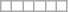<table class="wikitable nounderlines Unicode" style="border-collapse:collapse;background:#FFFFFF;text-align:center">
<tr>
<td></td>
<td></td>
<td></td>
<td></td>
<td></td>
<td></td>
</tr>
</table>
